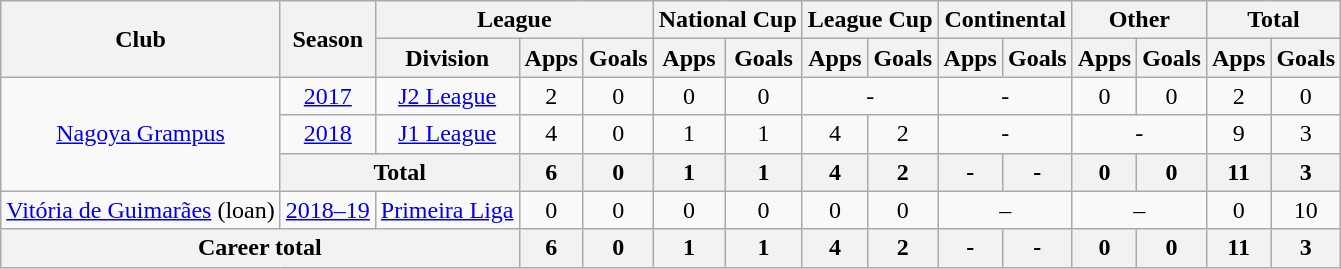<table class="wikitable" style="text-align: center">
<tr>
<th rowspan="2">Club</th>
<th rowspan="2">Season</th>
<th colspan="3">League</th>
<th colspan="2">National Cup</th>
<th colspan="2">League Cup</th>
<th colspan="2">Continental</th>
<th colspan="2">Other</th>
<th colspan="2">Total</th>
</tr>
<tr>
<th>Division</th>
<th>Apps</th>
<th>Goals</th>
<th>Apps</th>
<th>Goals</th>
<th>Apps</th>
<th>Goals</th>
<th>Apps</th>
<th>Goals</th>
<th>Apps</th>
<th>Goals</th>
<th>Apps</th>
<th>Goals</th>
</tr>
<tr>
<td rowspan="3"><a href='#'>Nagoya Grampus</a></td>
<td><a href='#'>2017</a></td>
<td><a href='#'>J2 League</a></td>
<td>2</td>
<td>0</td>
<td>0</td>
<td>0</td>
<td colspan="2">-</td>
<td colspan="2">-</td>
<td>0</td>
<td>0</td>
<td>2</td>
<td>0</td>
</tr>
<tr>
<td><a href='#'>2018</a></td>
<td><a href='#'>J1 League</a></td>
<td>4</td>
<td>0</td>
<td>1</td>
<td>1</td>
<td>4</td>
<td>2</td>
<td colspan="2">-</td>
<td colspan="2">-</td>
<td>9</td>
<td>3</td>
</tr>
<tr>
<th colspan="2">Total</th>
<th>6</th>
<th>0</th>
<th>1</th>
<th>1</th>
<th>4</th>
<th>2</th>
<th>-</th>
<th>-</th>
<th>0</th>
<th>0</th>
<th>11</th>
<th>3</th>
</tr>
<tr>
<td><a href='#'>Vitória de Guimarães</a> (loan)</td>
<td><a href='#'>2018–19</a></td>
<td><a href='#'>Primeira Liga</a></td>
<td>0</td>
<td>0</td>
<td>0</td>
<td>0</td>
<td>0</td>
<td>0</td>
<td colspan="2">–</td>
<td colspan="2">–</td>
<td>0</td>
<td>10</td>
</tr>
<tr>
<th colspan="3">Career total</th>
<th>6</th>
<th>0</th>
<th>1</th>
<th>1</th>
<th>4</th>
<th>2</th>
<th>-</th>
<th>-</th>
<th>0</th>
<th>0</th>
<th>11</th>
<th>3</th>
</tr>
</table>
